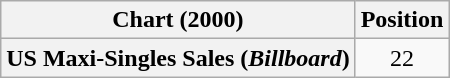<table class="wikitable plainrowheaders">
<tr>
<th scope="col">Chart (2000)</th>
<th scope="col">Position</th>
</tr>
<tr>
<th scope="row">US Maxi-Singles Sales (<em>Billboard</em>)</th>
<td align="center">22</td>
</tr>
</table>
